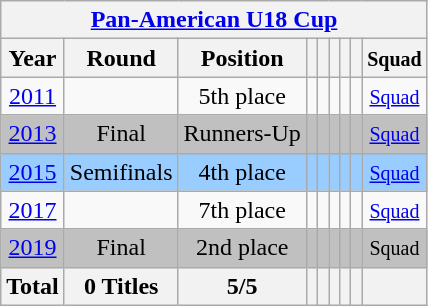<table class="wikitable" style="text-align: center;">
<tr>
<th colspan=9><a href='#'>Pan-American U18 Cup</a></th>
</tr>
<tr>
<th>Year</th>
<th>Round</th>
<th>Position</th>
<th></th>
<th></th>
<th></th>
<th></th>
<th></th>
<th><small>Squad</small></th>
</tr>
<tr>
<td> <a href='#'>2011</a></td>
<td></td>
<td>5th place</td>
<td></td>
<td></td>
<td></td>
<td></td>
<td></td>
<td><small><a href='#'>Squad</a></small></td>
</tr>
<tr bgcolor=silver>
<td> <a href='#'>2013</a></td>
<td>Final</td>
<td>Runners-Up</td>
<td></td>
<td></td>
<td></td>
<td></td>
<td></td>
<td><small><a href='#'>Squad</a></small></td>
</tr>
<tr bgcolor=9acdff>
<td> <a href='#'>2015</a></td>
<td>Semifinals</td>
<td>4th place</td>
<td></td>
<td></td>
<td></td>
<td></td>
<td></td>
<td><small><a href='#'>Squad</a></small></td>
</tr>
<tr>
<td> <a href='#'>2017</a></td>
<td></td>
<td>7th place</td>
<td></td>
<td></td>
<td></td>
<td></td>
<td></td>
<td><small><a href='#'>Squad</a></small></td>
</tr>
<tr bgcolor=silver>
<td> <a href='#'>2019</a></td>
<td>Final</td>
<td>2nd place</td>
<td></td>
<td></td>
<td></td>
<td></td>
<td></td>
<td><small>Squad</small></td>
</tr>
<tr>
<th>Total</th>
<th>0 Titles</th>
<th>5/5</th>
<th></th>
<th></th>
<th></th>
<th></th>
<th></th>
<th></th>
</tr>
</table>
